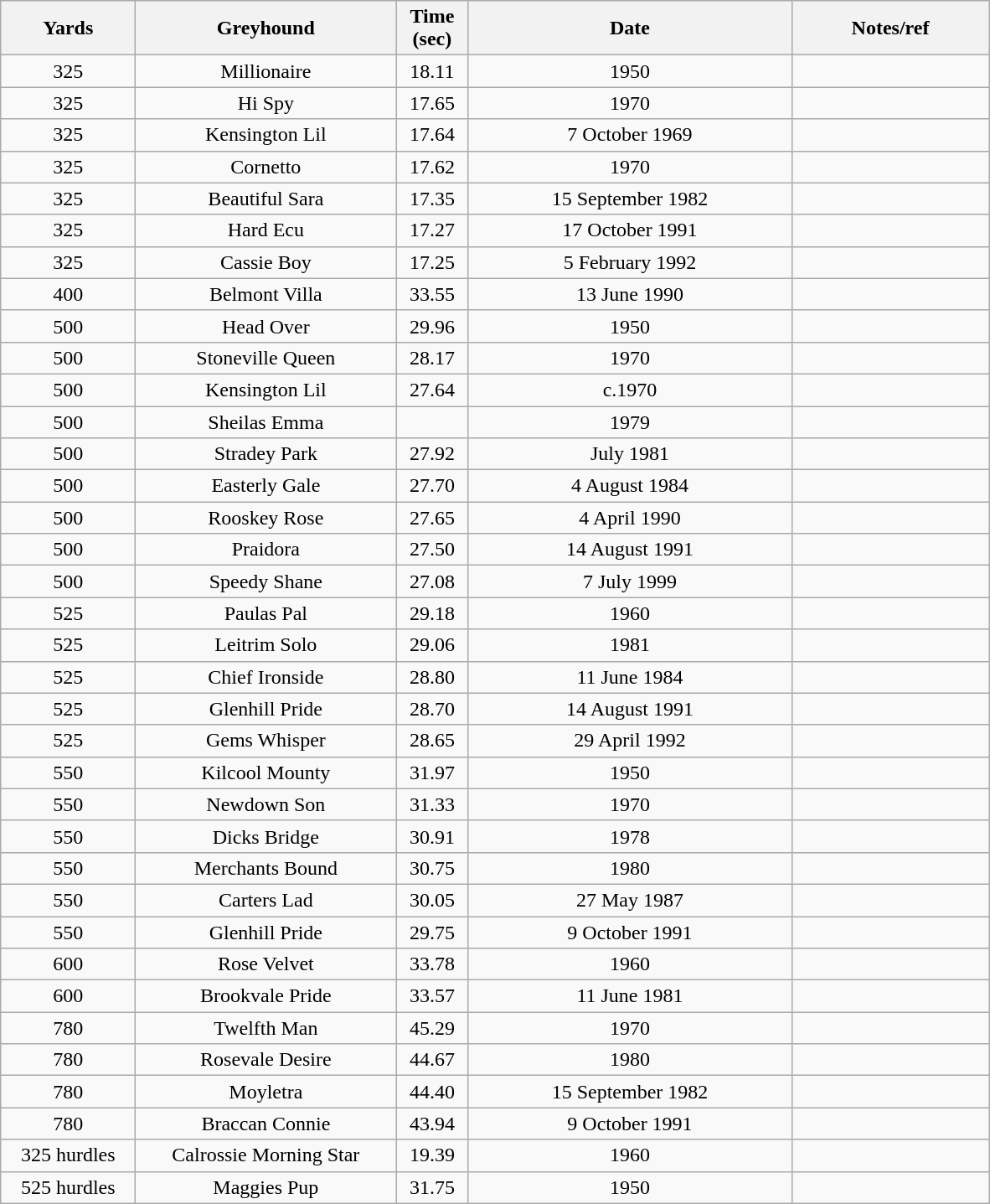<table class="wikitable" style="font-size: 100%">
<tr>
<th width=100>Yards</th>
<th width=200>Greyhound</th>
<th width=50>Time (sec)</th>
<th width=250>Date</th>
<th width=150>Notes/ref</th>
</tr>
<tr align=center>
<td>325</td>
<td>Millionaire</td>
<td>18.11</td>
<td>1950</td>
<td></td>
</tr>
<tr align=center>
<td>325</td>
<td>Hi Spy</td>
<td>17.65</td>
<td>1970</td>
<td></td>
</tr>
<tr align=center>
<td>325</td>
<td>Kensington Lil</td>
<td>17.64</td>
<td>7 October 1969</td>
<td></td>
</tr>
<tr align=center>
<td>325</td>
<td>Cornetto</td>
<td>17.62</td>
<td>1970</td>
<td></td>
</tr>
<tr align=center>
<td>325</td>
<td>Beautiful Sara</td>
<td>17.35</td>
<td>15 September 1982</td>
<td></td>
</tr>
<tr align=center>
<td>325</td>
<td>Hard Ecu</td>
<td>17.27</td>
<td>17 October 1991</td>
<td></td>
</tr>
<tr align=center>
<td>325</td>
<td>Cassie Boy</td>
<td>17.25</td>
<td>5 February 1992</td>
<td></td>
</tr>
<tr align=center>
<td>400</td>
<td>Belmont Villa</td>
<td>33.55</td>
<td>13 June 1990</td>
<td></td>
</tr>
<tr align=center>
<td>500</td>
<td>Head Over</td>
<td>29.96</td>
<td>1950</td>
<td></td>
</tr>
<tr align=center>
<td>500</td>
<td>Stoneville Queen</td>
<td>28.17</td>
<td>1970</td>
<td></td>
</tr>
<tr align=center>
<td>500</td>
<td>Kensington Lil</td>
<td>27.64</td>
<td>c.1970</td>
<td></td>
</tr>
<tr align=center>
<td>500</td>
<td>Sheilas Emma</td>
<td></td>
<td>1979</td>
<td></td>
</tr>
<tr align=center>
<td>500</td>
<td>Stradey Park</td>
<td>27.92</td>
<td>July 1981</td>
<td></td>
</tr>
<tr align=center>
<td>500</td>
<td>Easterly Gale</td>
<td>27.70</td>
<td>4 August 1984</td>
<td></td>
</tr>
<tr align=center>
<td>500</td>
<td>Rooskey Rose</td>
<td>27.65</td>
<td>4 April 1990</td>
<td></td>
</tr>
<tr align=center>
<td>500</td>
<td>Praidora</td>
<td>27.50</td>
<td>14 August 1991</td>
<td></td>
</tr>
<tr align=center>
<td>500</td>
<td>Speedy Shane</td>
<td>27.08</td>
<td>7 July 1999</td>
<td></td>
</tr>
<tr align=center>
<td>525</td>
<td>Paulas Pal</td>
<td>29.18</td>
<td>1960</td>
<td></td>
</tr>
<tr align=center>
<td>525</td>
<td>Leitrim Solo</td>
<td>29.06</td>
<td>1981</td>
<td></td>
</tr>
<tr align=center>
<td>525</td>
<td>Chief Ironside</td>
<td>28.80</td>
<td>11 June 1984</td>
<td></td>
</tr>
<tr align=center>
<td>525</td>
<td>Glenhill Pride</td>
<td>28.70</td>
<td>14 August 1991</td>
<td></td>
</tr>
<tr align=center>
<td>525</td>
<td>Gems Whisper</td>
<td>28.65</td>
<td>29 April 1992</td>
<td></td>
</tr>
<tr align=center>
<td>550</td>
<td>Kilcool Mounty</td>
<td>31.97</td>
<td>1950</td>
<td></td>
</tr>
<tr align=center>
<td>550</td>
<td>Newdown Son</td>
<td>31.33</td>
<td>1970</td>
<td></td>
</tr>
<tr align=center>
<td>550</td>
<td>Dicks Bridge</td>
<td>30.91</td>
<td>1978</td>
<td></td>
</tr>
<tr align=center>
<td>550</td>
<td>Merchants Bound</td>
<td>30.75</td>
<td>1980</td>
<td></td>
</tr>
<tr align=center>
<td>550</td>
<td>Carters Lad</td>
<td>30.05</td>
<td>27 May 1987</td>
<td></td>
</tr>
<tr align=center>
<td>550</td>
<td>Glenhill Pride</td>
<td>29.75</td>
<td>9 October 1991</td>
</tr>
<tr align=center>
<td>600</td>
<td>Rose Velvet</td>
<td>33.78</td>
<td>1960</td>
<td></td>
</tr>
<tr align=center>
<td>600</td>
<td>Brookvale Pride</td>
<td>33.57</td>
<td>11 June 1981</td>
<td></td>
</tr>
<tr align=center>
<td>780</td>
<td>Twelfth Man</td>
<td>45.29</td>
<td>1970</td>
<td></td>
</tr>
<tr align=center>
<td>780</td>
<td>Rosevale Desire</td>
<td>44.67</td>
<td>1980</td>
<td></td>
</tr>
<tr align=center>
<td>780</td>
<td>Moyletra</td>
<td>44.40</td>
<td>15 September 1982</td>
<td></td>
</tr>
<tr align=center>
<td>780</td>
<td>Braccan Connie</td>
<td>43.94</td>
<td>9 October 1991</td>
<td></td>
</tr>
<tr align=center>
<td>325 hurdles</td>
<td>Calrossie Morning Star</td>
<td>19.39</td>
<td>1960</td>
<td></td>
</tr>
<tr align=center>
<td>525 hurdles</td>
<td>Maggies Pup</td>
<td>31.75</td>
<td>1950</td>
<td></td>
</tr>
</table>
